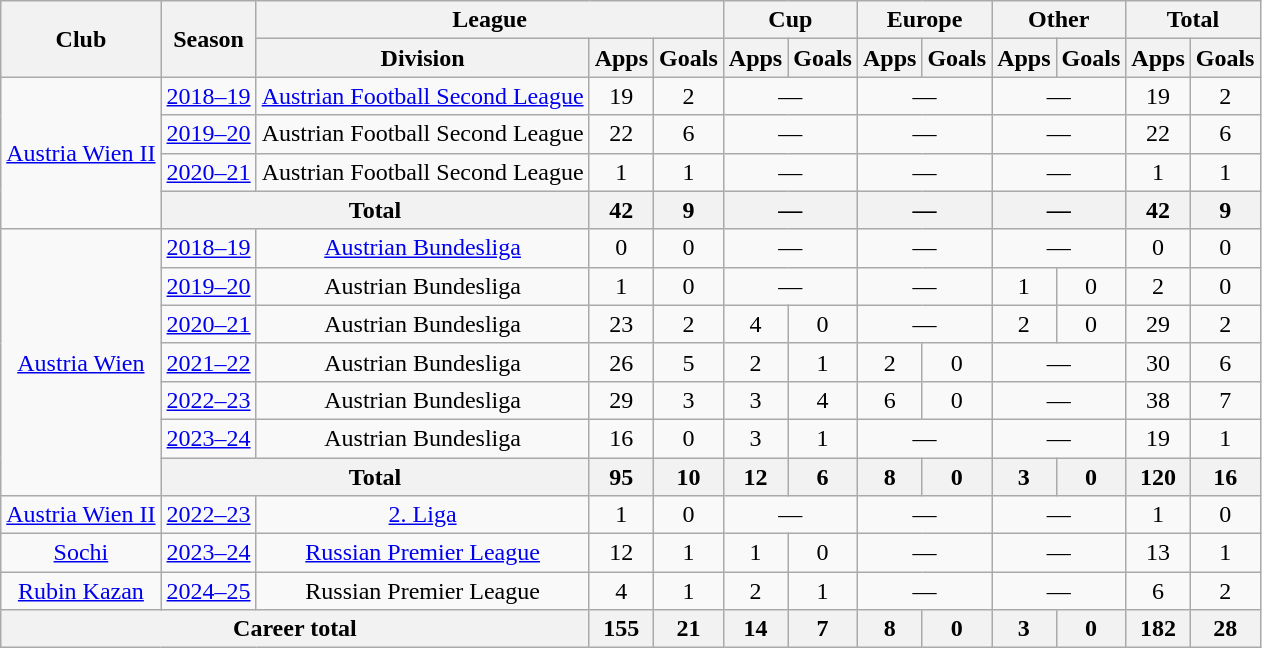<table class=wikitable style=text-align:center>
<tr>
<th rowspan="2">Club</th>
<th rowspan="2">Season</th>
<th colspan="3">League</th>
<th colspan="2">Cup</th>
<th colspan="2">Europe</th>
<th colspan="2">Other</th>
<th colspan="2">Total</th>
</tr>
<tr>
<th>Division</th>
<th>Apps</th>
<th>Goals</th>
<th>Apps</th>
<th>Goals</th>
<th>Apps</th>
<th>Goals</th>
<th>Apps</th>
<th>Goals</th>
<th>Apps</th>
<th>Goals</th>
</tr>
<tr>
<td rowspan=4><a href='#'>Austria Wien II</a></td>
<td><a href='#'>2018–19</a></td>
<td><a href='#'>Austrian Football Second League</a></td>
<td>19</td>
<td>2</td>
<td colspan="2">—</td>
<td colspan="2">—</td>
<td colspan="2">—</td>
<td>19</td>
<td>2</td>
</tr>
<tr>
<td><a href='#'>2019–20</a></td>
<td>Austrian Football Second League</td>
<td>22</td>
<td>6</td>
<td colspan="2">—</td>
<td colspan="2">—</td>
<td colspan="2">—</td>
<td>22</td>
<td>6</td>
</tr>
<tr>
<td><a href='#'>2020–21</a></td>
<td>Austrian Football Second League</td>
<td>1</td>
<td>1</td>
<td colspan="2">—</td>
<td colspan="2">—</td>
<td colspan="2">—</td>
<td>1</td>
<td>1</td>
</tr>
<tr>
<th colspan="2">Total</th>
<th>42</th>
<th>9</th>
<th colspan="2">—</th>
<th colspan="2">—</th>
<th colspan="2">—</th>
<th>42</th>
<th>9</th>
</tr>
<tr>
<td rowspan=7><a href='#'>Austria Wien</a></td>
<td><a href='#'>2018–19</a></td>
<td><a href='#'>Austrian Bundesliga</a></td>
<td>0</td>
<td>0</td>
<td colspan="2">—</td>
<td colspan="2">—</td>
<td colspan="2">—</td>
<td>0</td>
<td>0</td>
</tr>
<tr>
<td><a href='#'>2019–20</a></td>
<td>Austrian Bundesliga</td>
<td>1</td>
<td>0</td>
<td colspan="2">—</td>
<td colspan="2">—</td>
<td>1</td>
<td>0</td>
<td>2</td>
<td>0</td>
</tr>
<tr>
<td><a href='#'>2020–21</a></td>
<td>Austrian Bundesliga</td>
<td>23</td>
<td>2</td>
<td>4</td>
<td>0</td>
<td colspan="2">—</td>
<td>2</td>
<td>0</td>
<td>29</td>
<td>2</td>
</tr>
<tr>
<td><a href='#'>2021–22</a></td>
<td>Austrian Bundesliga</td>
<td>26</td>
<td>5</td>
<td>2</td>
<td>1</td>
<td>2</td>
<td>0</td>
<td colspan="2">—</td>
<td>30</td>
<td>6</td>
</tr>
<tr>
<td><a href='#'>2022–23</a></td>
<td>Austrian Bundesliga</td>
<td>29</td>
<td>3</td>
<td>3</td>
<td>4</td>
<td>6</td>
<td>0</td>
<td colspan="2">—</td>
<td>38</td>
<td>7</td>
</tr>
<tr>
<td><a href='#'>2023–24</a></td>
<td>Austrian Bundesliga</td>
<td>16</td>
<td>0</td>
<td>3</td>
<td>1</td>
<td colspan="2">—</td>
<td colspan="2">—</td>
<td>19</td>
<td>1</td>
</tr>
<tr>
<th colspan="2">Total</th>
<th>95</th>
<th>10</th>
<th>12</th>
<th>6</th>
<th>8</th>
<th>0</th>
<th>3</th>
<th>0</th>
<th>120</th>
<th>16</th>
</tr>
<tr>
<td><a href='#'>Austria Wien II</a></td>
<td><a href='#'>2022–23</a></td>
<td><a href='#'>2. Liga</a></td>
<td>1</td>
<td>0</td>
<td colspan="2">—</td>
<td colspan="2">—</td>
<td colspan="2">—</td>
<td>1</td>
<td>0</td>
</tr>
<tr>
<td><a href='#'>Sochi</a></td>
<td><a href='#'>2023–24</a></td>
<td><a href='#'>Russian Premier League</a></td>
<td>12</td>
<td>1</td>
<td>1</td>
<td>0</td>
<td colspan="2">—</td>
<td colspan="2">—</td>
<td>13</td>
<td>1</td>
</tr>
<tr>
<td><a href='#'>Rubin Kazan</a></td>
<td><a href='#'>2024–25</a></td>
<td>Russian Premier League</td>
<td>4</td>
<td>1</td>
<td>2</td>
<td>1</td>
<td colspan="2">—</td>
<td colspan="2">—</td>
<td>6</td>
<td>2</td>
</tr>
<tr>
<th colspan="3">Career total</th>
<th>155</th>
<th>21</th>
<th>14</th>
<th>7</th>
<th>8</th>
<th>0</th>
<th>3</th>
<th>0</th>
<th>182</th>
<th>28</th>
</tr>
</table>
